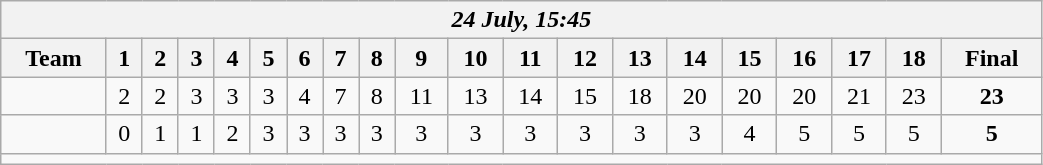<table class=wikitable style="text-align:center; width: 55%">
<tr>
<th colspan=20><em>24 July, 15:45</em></th>
</tr>
<tr>
<th>Team</th>
<th>1</th>
<th>2</th>
<th>3</th>
<th>4</th>
<th>5</th>
<th>6</th>
<th>7</th>
<th>8</th>
<th>9</th>
<th>10</th>
<th>11</th>
<th>12</th>
<th>13</th>
<th>14</th>
<th>15</th>
<th>16</th>
<th>17</th>
<th>18</th>
<th>Final</th>
</tr>
<tr>
<td align=left><strong></strong></td>
<td>2</td>
<td>2</td>
<td>3</td>
<td>3</td>
<td>3</td>
<td>4</td>
<td>7</td>
<td>8</td>
<td>11</td>
<td>13</td>
<td>14</td>
<td>15</td>
<td>18</td>
<td>20</td>
<td>20</td>
<td>20</td>
<td>21</td>
<td>23</td>
<td><strong>23</strong></td>
</tr>
<tr>
<td align=left></td>
<td>0</td>
<td>1</td>
<td>1</td>
<td>2</td>
<td>3</td>
<td>3</td>
<td>3</td>
<td>3</td>
<td>3</td>
<td>3</td>
<td>3</td>
<td>3</td>
<td>3</td>
<td>3</td>
<td>4</td>
<td>5</td>
<td>5</td>
<td>5</td>
<td><strong>5</strong></td>
</tr>
<tr>
<td colspan=20></td>
</tr>
</table>
